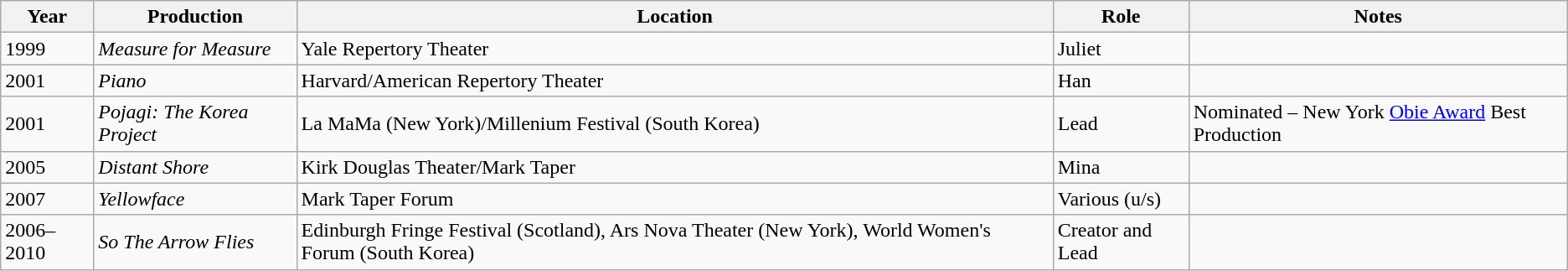<table class="wikitable">
<tr>
<th>Year</th>
<th>Production</th>
<th>Location</th>
<th>Role</th>
<th>Notes</th>
</tr>
<tr>
<td>1999</td>
<td><em>Measure for Measure</em></td>
<td>Yale Repertory Theater</td>
<td>Juliet</td>
<td></td>
</tr>
<tr>
<td>2001</td>
<td><em>Piano</em></td>
<td>Harvard/American Repertory Theater</td>
<td>Han</td>
<td></td>
</tr>
<tr>
<td>2001</td>
<td><em>Pojagi: The Korea Project</em></td>
<td>La MaMa (New York)/Millenium Festival (South Korea)</td>
<td>Lead</td>
<td>Nominated – New York <a href='#'>Obie Award</a> Best Production</td>
</tr>
<tr>
<td>2005</td>
<td><em>Distant Shore</em></td>
<td>Kirk Douglas Theater/Mark Taper</td>
<td>Mina</td>
<td></td>
</tr>
<tr>
<td>2007</td>
<td><em>Yellowface</em></td>
<td>Mark Taper Forum</td>
<td>Various (u/s)</td>
<td></td>
</tr>
<tr>
<td>2006–2010</td>
<td><em>So The Arrow Flies</em></td>
<td>Edinburgh Fringe Festival (Scotland), Ars Nova Theater (New York), World Women's Forum (South Korea)</td>
<td>Creator and Lead</td>
<td></td>
</tr>
</table>
